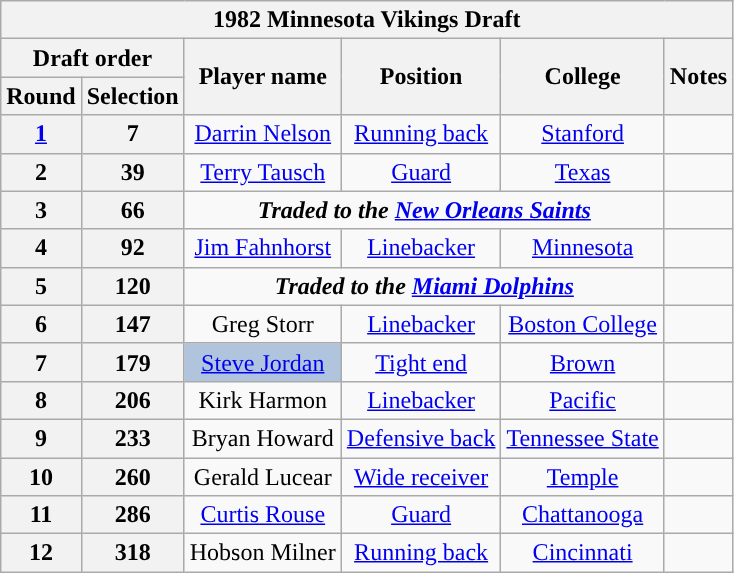<table class="wikitable" style="text-align:center">
<tr>
<th colspan="6">1982 Minnesota Vikings Draft</th>
</tr>
<tr>
<th colspan="2">Draft order</th>
<th rowspan="2">Player name</th>
<th rowspan="2">Position</th>
<th rowspan="2">College</th>
<th rowspan="2">Notes</th>
</tr>
<tr>
<th>Round</th>
<th>Selection</th>
</tr>
<tr>
<th><a href='#'>1</a></th>
<th>7</th>
<td><a href='#'>Darrin Nelson</a></td>
<td><a href='#'>Running back</a></td>
<td><a href='#'>Stanford</a></td>
<td></td>
</tr>
<tr>
<th>2</th>
<th>39</th>
<td><a href='#'>Terry Tausch</a></td>
<td><a href='#'>Guard</a></td>
<td><a href='#'>Texas</a></td>
<td></td>
</tr>
<tr>
<th>3</th>
<th>66</th>
<td colspan="3"><strong><em>Traded to the <a href='#'>New Orleans Saints</a></em></strong></td>
<td></td>
</tr>
<tr>
<th>4</th>
<th>92</th>
<td><a href='#'>Jim Fahnhorst</a></td>
<td><a href='#'>Linebacker</a></td>
<td><a href='#'>Minnesota</a></td>
<td></td>
</tr>
<tr>
<th>5</th>
<th>120</th>
<td colspan="3"><strong><em>Traded to the <a href='#'>Miami Dolphins</a></em></strong></td>
<td></td>
</tr>
<tr>
<th>6</th>
<th>147</th>
<td>Greg Storr</td>
<td><a href='#'>Linebacker</a></td>
<td><a href='#'>Boston College</a></td>
<td></td>
</tr>
<tr>
<th>7</th>
<th>179</th>
<td bgcolor=lightsteelblue><a href='#'>Steve Jordan</a></td>
<td><a href='#'>Tight end</a></td>
<td><a href='#'>Brown</a></td>
<td></td>
</tr>
<tr>
<th>8</th>
<th>206</th>
<td>Kirk Harmon</td>
<td><a href='#'>Linebacker</a></td>
<td><a href='#'>Pacific</a></td>
<td></td>
</tr>
<tr>
<th>9</th>
<th>233</th>
<td>Bryan Howard</td>
<td><a href='#'>Defensive back</a></td>
<td><a href='#'>Tennessee State</a></td>
<td></td>
</tr>
<tr>
<th>10</th>
<th>260</th>
<td>Gerald Lucear</td>
<td><a href='#'>Wide receiver</a></td>
<td><a href='#'>Temple</a></td>
<td></td>
</tr>
<tr>
<th>11</th>
<th>286</th>
<td><a href='#'>Curtis Rouse</a></td>
<td><a href='#'>Guard</a></td>
<td><a href='#'>Chattanooga</a></td>
<td></td>
</tr>
<tr>
<th>12</th>
<th>318</th>
<td>Hobson Milner</td>
<td><a href='#'>Running back</a></td>
<td><a href='#'>Cincinnati</a></td>
<td></td>
</tr>
</table>
